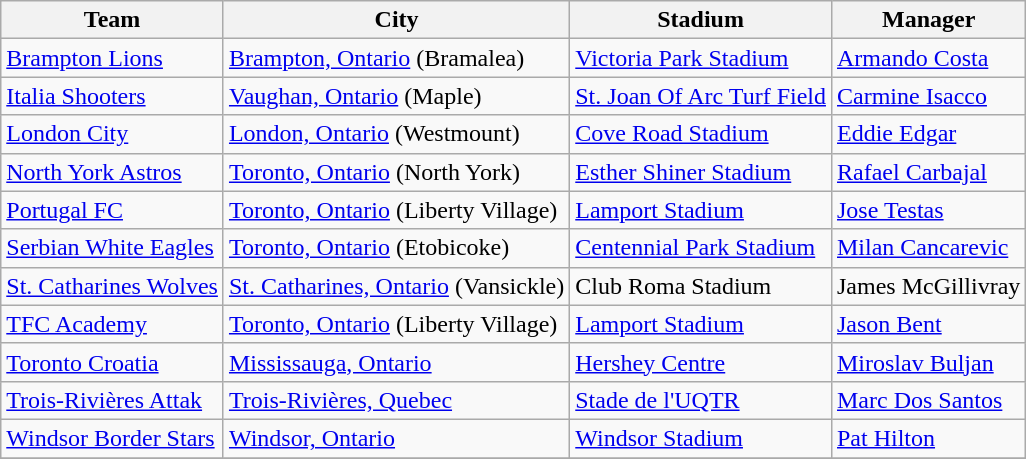<table class="wikitable sortable">
<tr>
<th>Team</th>
<th>City</th>
<th>Stadium</th>
<th>Manager</th>
</tr>
<tr>
<td><a href='#'>Brampton Lions</a></td>
<td><a href='#'>Brampton, Ontario</a> (Bramalea)</td>
<td><a href='#'>Victoria Park Stadium</a></td>
<td><a href='#'>Armando Costa</a></td>
</tr>
<tr>
<td><a href='#'>Italia Shooters</a></td>
<td><a href='#'>Vaughan, Ontario</a> (Maple)</td>
<td><a href='#'>St. Joan Of Arc Turf Field</a></td>
<td><a href='#'>Carmine Isacco</a></td>
</tr>
<tr>
<td><a href='#'>London City</a></td>
<td><a href='#'>London, Ontario</a> (Westmount)</td>
<td><a href='#'>Cove Road Stadium</a></td>
<td><a href='#'>Eddie Edgar</a></td>
</tr>
<tr>
<td><a href='#'>North York Astros</a></td>
<td><a href='#'>Toronto, Ontario</a> (North York)</td>
<td><a href='#'>Esther Shiner Stadium</a></td>
<td><a href='#'>Rafael Carbajal</a></td>
</tr>
<tr>
<td><a href='#'>Portugal FC</a></td>
<td><a href='#'>Toronto, Ontario</a> (Liberty Village)</td>
<td><a href='#'>Lamport Stadium</a></td>
<td><a href='#'>Jose Testas</a></td>
</tr>
<tr>
<td><a href='#'>Serbian White Eagles</a></td>
<td><a href='#'>Toronto, Ontario</a> (Etobicoke)</td>
<td><a href='#'>Centennial Park Stadium</a></td>
<td><a href='#'>Milan Cancarevic</a></td>
</tr>
<tr>
<td><a href='#'>St. Catharines Wolves</a></td>
<td><a href='#'>St. Catharines, Ontario</a> (Vansickle)</td>
<td>Club Roma Stadium</td>
<td>James McGillivray</td>
</tr>
<tr>
<td><a href='#'>TFC Academy</a></td>
<td><a href='#'>Toronto, Ontario</a> (Liberty Village)</td>
<td><a href='#'>Lamport Stadium</a></td>
<td><a href='#'>Jason Bent</a></td>
</tr>
<tr>
<td><a href='#'>Toronto Croatia</a></td>
<td><a href='#'>Mississauga, Ontario</a></td>
<td><a href='#'>Hershey Centre</a></td>
<td><a href='#'>Miroslav Buljan</a></td>
</tr>
<tr>
<td><a href='#'>Trois-Rivières Attak</a></td>
<td><a href='#'>Trois-Rivières, Quebec</a></td>
<td><a href='#'>Stade de l'UQTR</a></td>
<td><a href='#'>Marc Dos Santos</a></td>
</tr>
<tr>
<td><a href='#'>Windsor Border Stars</a></td>
<td><a href='#'>Windsor, Ontario</a></td>
<td><a href='#'>Windsor Stadium</a></td>
<td><a href='#'>Pat Hilton</a></td>
</tr>
<tr>
</tr>
</table>
